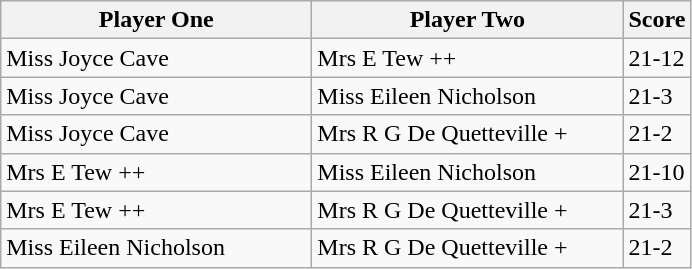<table class="wikitable">
<tr>
<th width=200>Player One</th>
<th width=200>Player Two</th>
<th width=30>Score</th>
</tr>
<tr>
<td> Miss Joyce Cave</td>
<td> Mrs E Tew ++</td>
<td>21-12</td>
</tr>
<tr>
<td> Miss Joyce Cave</td>
<td> Miss Eileen Nicholson</td>
<td>21-3</td>
</tr>
<tr>
<td> Miss Joyce Cave</td>
<td> Mrs  R G De Quetteville +</td>
<td>21-2</td>
</tr>
<tr>
<td> Mrs E Tew ++</td>
<td> Miss Eileen Nicholson</td>
<td>21-10</td>
</tr>
<tr>
<td> Mrs E Tew ++</td>
<td> Mrs R G De Quetteville +</td>
<td>21-3</td>
</tr>
<tr>
<td> Miss Eileen Nicholson</td>
<td> Mrs R G De Quetteville +</td>
<td>21-2</td>
</tr>
</table>
